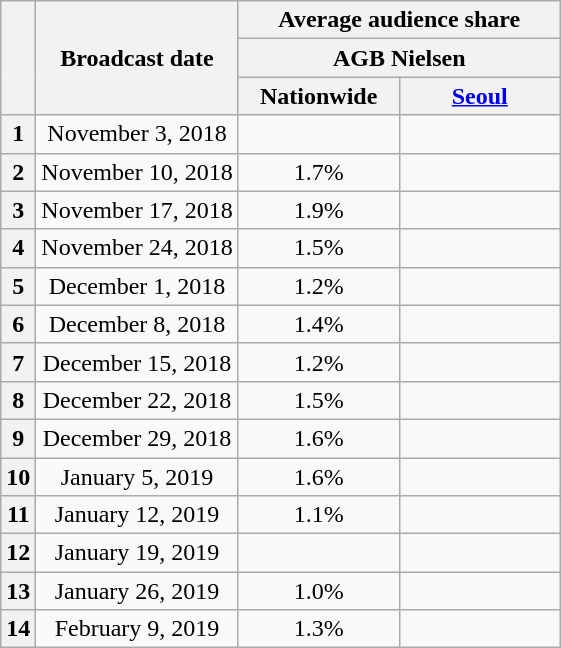<table class=wikitable style="text-align:center">
<tr>
<th rowspan="3"></th>
<th rowspan="3">Broadcast date</th>
<th colspan="2">Average audience share</th>
</tr>
<tr>
<th colspan="2">AGB Nielsen</th>
</tr>
<tr>
<th width=100>Nationwide</th>
<th width=100><a href='#'>Seoul</a></th>
</tr>
<tr>
<th>1</th>
<td>November 3, 2018</td>
<td></td>
<td></td>
</tr>
<tr>
<th>2</th>
<td>November 10, 2018</td>
<td>1.7%</td>
<td></td>
</tr>
<tr>
<th>3</th>
<td>November 17, 2018</td>
<td>1.9%</td>
<td></td>
</tr>
<tr>
<th>4</th>
<td>November 24, 2018</td>
<td>1.5%</td>
<td></td>
</tr>
<tr>
<th>5</th>
<td>December 1, 2018</td>
<td>1.2%</td>
<td></td>
</tr>
<tr>
<th>6</th>
<td>December 8, 2018</td>
<td>1.4%</td>
<td></td>
</tr>
<tr>
<th>7</th>
<td>December 15, 2018</td>
<td>1.2%</td>
<td></td>
</tr>
<tr>
<th>8</th>
<td>December 22, 2018</td>
<td>1.5%</td>
<td></td>
</tr>
<tr>
<th>9</th>
<td>December 29, 2018</td>
<td>1.6%</td>
<td></td>
</tr>
<tr>
<th>10</th>
<td>January 5, 2019</td>
<td>1.6%</td>
<td></td>
</tr>
<tr>
<th>11</th>
<td>January 12, 2019</td>
<td>1.1%</td>
<td></td>
</tr>
<tr>
<th>12</th>
<td>January 19, 2019</td>
<td></td>
<td></td>
</tr>
<tr>
<th>13</th>
<td>January 26, 2019</td>
<td>1.0%</td>
<td></td>
</tr>
<tr>
<th>14</th>
<td>February 9, 2019</td>
<td>1.3%</td>
<td></td>
</tr>
</table>
